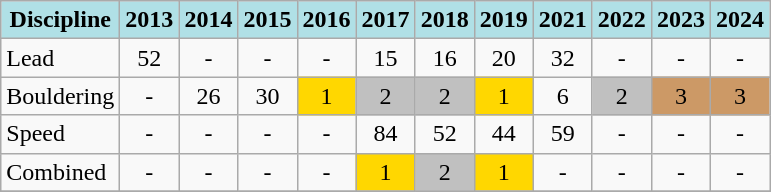<table class="wikitable" style="text-align: center">
<tr>
<th style="background: #b0e0e6">Discipline</th>
<th style="background: #b0e0e6">2013</th>
<th style="background: #b0e0e6">2014</th>
<th style="background: #b0e0e6">2015</th>
<th style="background: #b0e0e6">2016</th>
<th style="background: #b0e0e6">2017</th>
<th style="background: #b0e0e6">2018</th>
<th style="background: #b0e0e6">2019</th>
<th style="background: #b0e0e6">2021</th>
<th style="background: #b0e0e6">2022</th>
<th style="background: #b0e0e6">2023</th>
<th style="background: #b0e0e6">2024</th>
</tr>
<tr>
<td align="left">Lead</td>
<td>52</td>
<td>-</td>
<td>-</td>
<td>-</td>
<td>15</td>
<td>16</td>
<td>20</td>
<td>32</td>
<td>-</td>
<td>-</td>
<td>-</td>
</tr>
<tr>
<td align="left">Bouldering</td>
<td>-</td>
<td>26</td>
<td>30</td>
<td style="background: gold">1</td>
<td style="background: silver">2</td>
<td style="background: silver">2</td>
<td style="background: gold">1</td>
<td>6</td>
<td style="background: silver">2</td>
<td style="background: #cc9966;">3</td>
<td style="background: #cc9966;">3</td>
</tr>
<tr>
<td align="left">Speed</td>
<td>-</td>
<td>-</td>
<td>-</td>
<td>-</td>
<td>84</td>
<td>52</td>
<td>44</td>
<td>59</td>
<td>-</td>
<td>-</td>
<td>-</td>
</tr>
<tr>
<td align="left">Combined</td>
<td>-</td>
<td>-</td>
<td>-</td>
<td>-</td>
<td style="background: gold">1</td>
<td style="background: silver">2</td>
<td style="background: gold">1</td>
<td>-</td>
<td>-</td>
<td>-</td>
<td>-</td>
</tr>
<tr>
</tr>
</table>
